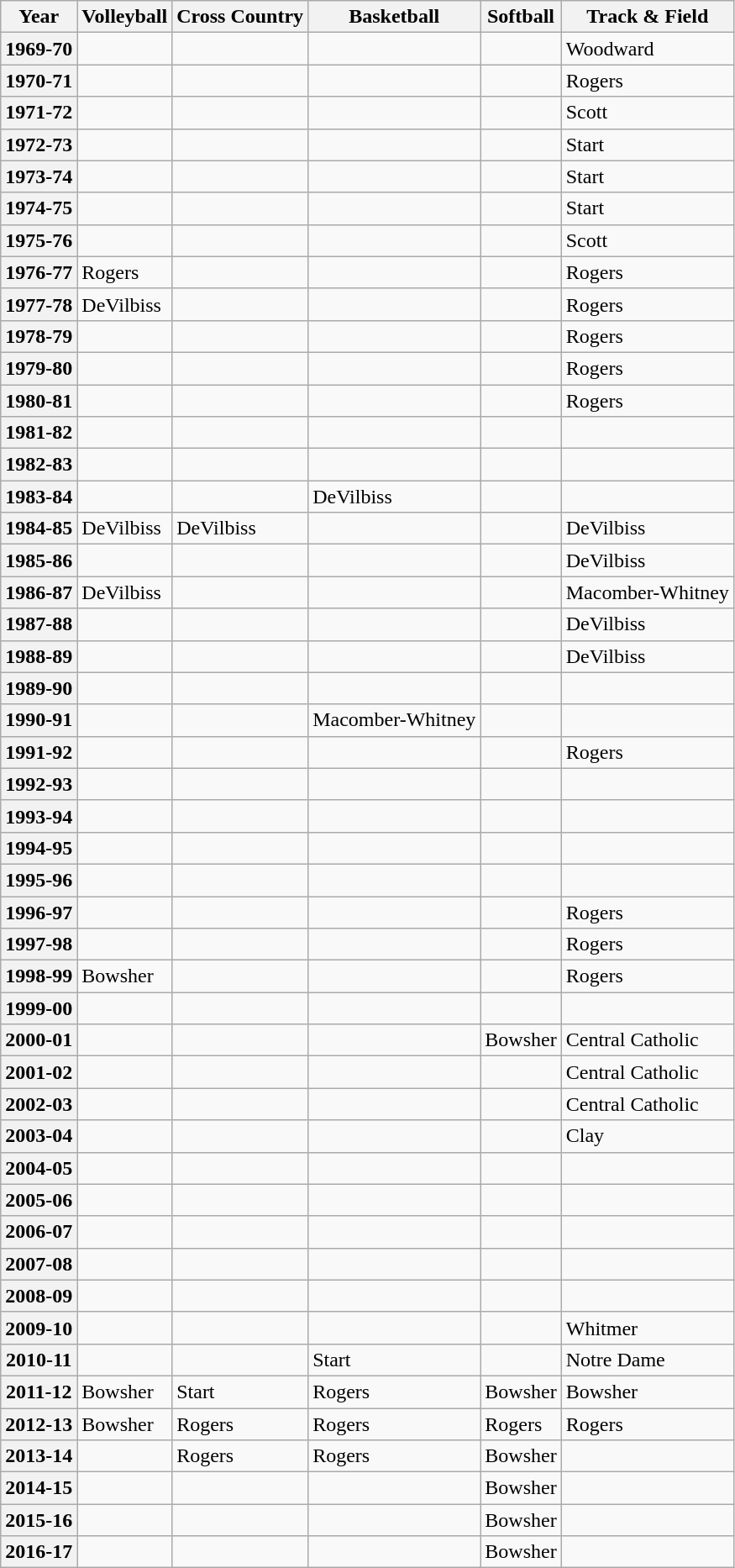<table class="wikitable">
<tr>
<th>Year</th>
<th>Volleyball</th>
<th>Cross Country</th>
<th>Basketball</th>
<th>Softball</th>
<th>Track & Field</th>
</tr>
<tr align="left">
<th>1969-70</th>
<td></td>
<td></td>
<td></td>
<td></td>
<td>Woodward</td>
</tr>
<tr align="left">
<th>1970-71</th>
<td></td>
<td></td>
<td></td>
<td></td>
<td>Rogers</td>
</tr>
<tr align="left">
<th>1971-72</th>
<td></td>
<td></td>
<td></td>
<td></td>
<td>Scott</td>
</tr>
<tr align="left">
<th>1972-73</th>
<td></td>
<td></td>
<td></td>
<td></td>
<td>Start</td>
</tr>
<tr align="left">
<th>1973-74</th>
<td></td>
<td></td>
<td></td>
<td></td>
<td>Start</td>
</tr>
<tr align="left">
<th>1974-75</th>
<td></td>
<td></td>
<td></td>
<td></td>
<td>Start</td>
</tr>
<tr align="left">
<th>1975-76</th>
<td></td>
<td></td>
<td></td>
<td></td>
<td>Scott</td>
</tr>
<tr align="left">
<th>1976-77</th>
<td>Rogers</td>
<td></td>
<td></td>
<td></td>
<td>Rogers</td>
</tr>
<tr align="left">
<th>1977-78</th>
<td>DeVilbiss</td>
<td></td>
<td></td>
<td></td>
<td>Rogers</td>
</tr>
<tr align="left">
<th>1978-79</th>
<td></td>
<td></td>
<td></td>
<td></td>
<td>Rogers</td>
</tr>
<tr align="left">
<th>1979-80</th>
<td></td>
<td></td>
<td></td>
<td></td>
<td>Rogers</td>
</tr>
<tr align="left">
<th>1980-81</th>
<td></td>
<td></td>
<td></td>
<td></td>
<td>Rogers</td>
</tr>
<tr align="left">
<th>1981-82</th>
<td></td>
<td></td>
<td></td>
<td></td>
<td></td>
</tr>
<tr align="left">
<th>1982-83</th>
<td></td>
<td></td>
<td></td>
<td></td>
<td></td>
</tr>
<tr align="left">
<th>1983-84</th>
<td></td>
<td></td>
<td>DeVilbiss</td>
<td></td>
<td></td>
</tr>
<tr align="left">
<th>1984-85</th>
<td>DeVilbiss</td>
<td>DeVilbiss</td>
<td></td>
<td></td>
<td>DeVilbiss</td>
</tr>
<tr align="left">
<th>1985-86</th>
<td></td>
<td></td>
<td></td>
<td></td>
<td>DeVilbiss</td>
</tr>
<tr align="left">
<th>1986-87</th>
<td>DeVilbiss</td>
<td></td>
<td></td>
<td></td>
<td>Macomber-Whitney</td>
</tr>
<tr align="left">
<th>1987-88</th>
<td></td>
<td></td>
<td></td>
<td></td>
<td>DeVilbiss</td>
</tr>
<tr align="left">
<th>1988-89</th>
<td></td>
<td></td>
<td></td>
<td></td>
<td>DeVilbiss</td>
</tr>
<tr align="left">
<th>1989-90</th>
<td></td>
<td></td>
<td></td>
<td></td>
<td></td>
</tr>
<tr align="left">
<th>1990-91</th>
<td></td>
<td></td>
<td>Macomber-Whitney</td>
<td></td>
<td></td>
</tr>
<tr align="left">
<th>1991-92</th>
<td></td>
<td></td>
<td></td>
<td></td>
<td>Rogers</td>
</tr>
<tr align="left">
<th>1992-93</th>
<td></td>
<td></td>
<td></td>
<td></td>
<td></td>
</tr>
<tr align="left">
<th>1993-94</th>
<td></td>
<td></td>
<td></td>
<td></td>
<td></td>
</tr>
<tr align="left">
<th>1994-95</th>
<td></td>
<td></td>
<td></td>
<td></td>
<td></td>
</tr>
<tr align="left">
<th>1995-96</th>
<td></td>
<td></td>
<td></td>
<td></td>
<td></td>
</tr>
<tr align="left">
<th>1996-97</th>
<td></td>
<td></td>
<td></td>
<td></td>
<td>Rogers</td>
</tr>
<tr align="left">
<th>1997-98</th>
<td></td>
<td></td>
<td></td>
<td></td>
<td>Rogers</td>
</tr>
<tr align="left">
<th>1998-99</th>
<td>Bowsher</td>
<td></td>
<td></td>
<td></td>
<td>Rogers</td>
</tr>
<tr align="left">
<th>1999-00</th>
<td></td>
<td></td>
<td></td>
<td></td>
<td></td>
</tr>
<tr align="left">
<th>2000-01</th>
<td></td>
<td></td>
<td></td>
<td>Bowsher</td>
<td>Central Catholic</td>
</tr>
<tr align="left">
<th>2001-02</th>
<td></td>
<td></td>
<td></td>
<td></td>
<td>Central Catholic</td>
</tr>
<tr align="left">
<th>2002-03</th>
<td></td>
<td></td>
<td></td>
<td></td>
<td>Central Catholic</td>
</tr>
<tr align="left">
<th>2003-04</th>
<td></td>
<td></td>
<td></td>
<td></td>
<td>Clay</td>
</tr>
<tr align="left">
<th>2004-05</th>
<td></td>
<td></td>
<td></td>
<td></td>
<td></td>
</tr>
<tr align="left">
<th>2005-06</th>
<td></td>
<td></td>
<td></td>
<td></td>
<td></td>
</tr>
<tr align="left">
<th>2006-07</th>
<td></td>
<td></td>
<td></td>
<td></td>
<td></td>
</tr>
<tr align="left">
<th>2007-08</th>
<td></td>
<td></td>
<td></td>
<td></td>
<td></td>
</tr>
<tr align="left">
<th>2008-09</th>
<td></td>
<td></td>
<td></td>
<td></td>
<td></td>
</tr>
<tr align="left">
<th>2009-10</th>
<td></td>
<td></td>
<td></td>
<td></td>
<td>Whitmer</td>
</tr>
<tr align="left">
<th>2010-11</th>
<td></td>
<td></td>
<td>Start</td>
<td></td>
<td>Notre Dame</td>
</tr>
<tr align="left">
<th>2011-12</th>
<td>Bowsher</td>
<td>Start</td>
<td>Rogers</td>
<td>Bowsher</td>
<td>Bowsher</td>
</tr>
<tr align="left">
<th>2012-13</th>
<td>Bowsher</td>
<td>Rogers</td>
<td>Rogers</td>
<td>Rogers</td>
<td>Rogers</td>
</tr>
<tr align="left">
<th>2013-14</th>
<td></td>
<td>Rogers</td>
<td>Rogers</td>
<td>Bowsher</td>
<td></td>
</tr>
<tr align="left">
<th>2014-15</th>
<td></td>
<td></td>
<td></td>
<td>Bowsher</td>
<td></td>
</tr>
<tr align="left">
<th>2015-16</th>
<td></td>
<td></td>
<td></td>
<td>Bowsher</td>
<td></td>
</tr>
<tr align="left">
<th>2016-17</th>
<td></td>
<td></td>
<td></td>
<td>Bowsher</td>
<td></td>
</tr>
</table>
